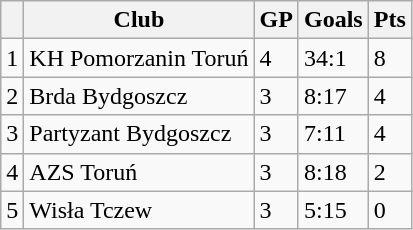<table class="wikitable">
<tr>
<th></th>
<th>Club</th>
<th>GP</th>
<th>Goals</th>
<th>Pts</th>
</tr>
<tr>
<td>1</td>
<td>KH Pomorzanin Toruń</td>
<td>4</td>
<td>34:1</td>
<td>8</td>
</tr>
<tr>
<td>2</td>
<td>Brda Bydgoszcz</td>
<td>3</td>
<td>8:17</td>
<td>4</td>
</tr>
<tr>
<td>3</td>
<td>Partyzant Bydgoszcz</td>
<td>3</td>
<td>7:11</td>
<td>4</td>
</tr>
<tr>
<td>4</td>
<td>AZS Toruń</td>
<td>3</td>
<td>8:18</td>
<td>2</td>
</tr>
<tr>
<td>5</td>
<td>Wisła Tczew</td>
<td>3</td>
<td>5:15</td>
<td>0</td>
</tr>
</table>
